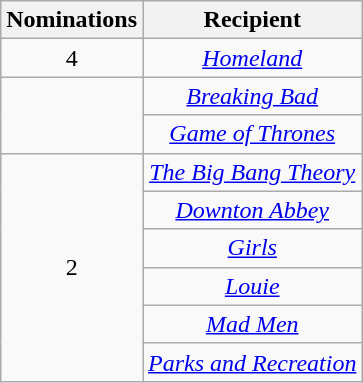<table class="wikitable sortable" style="text-align: center">
<tr>
<th scope="col" style="width:55px;">Nominations</th>
<th scope="col" style="text-align:center;">Recipient</th>
</tr>
<tr>
<td rowspan=1 style="text-align:center">4</td>
<td><em><a href='#'>Homeland</a></em></td>
</tr>
<tr>
<td rowspan="2"></td>
<td><em><a href='#'>Breaking Bad</a></em></td>
</tr>
<tr>
<td><em><a href='#'>Game of Thrones</a></em></td>
</tr>
<tr>
<td rowspan="6" style="text-align:center">2</td>
<td><em><a href='#'>The Big Bang Theory</a></em></td>
</tr>
<tr>
<td><em><a href='#'>Downton Abbey</a></em></td>
</tr>
<tr>
<td><em><a href='#'>Girls</a></em></td>
</tr>
<tr>
<td><em><a href='#'>Louie</a></em></td>
</tr>
<tr>
<td><em><a href='#'>Mad Men</a></em></td>
</tr>
<tr>
<td><em><a href='#'>Parks and Recreation</a></em></td>
</tr>
</table>
